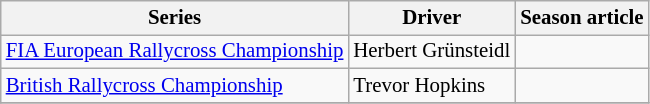<table class="wikitable" style="font-size: 87%;">
<tr>
<th>Series</th>
<th>Driver</th>
<th>Season article</th>
</tr>
<tr>
<td><a href='#'>FIA European Rallycross Championship</a></td>
<td> Herbert Grünsteidl</td>
<td></td>
</tr>
<tr>
<td><a href='#'>British Rallycross Championship</a></td>
<td> Trevor Hopkins</td>
<td></td>
</tr>
<tr>
</tr>
</table>
